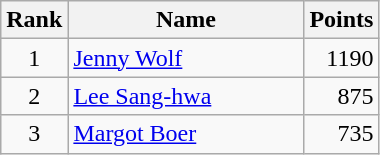<table class="wikitable" border="1">
<tr>
<th width=30>Rank</th>
<th width=150>Name</th>
<th width=25>Points</th>
</tr>
<tr>
<td align=center>1</td>
<td> <a href='#'>Jenny Wolf</a></td>
<td align=right>1190</td>
</tr>
<tr>
<td align=center>2</td>
<td> <a href='#'>Lee Sang-hwa</a></td>
<td align=right>875</td>
</tr>
<tr>
<td align=center>3</td>
<td> <a href='#'>Margot Boer</a></td>
<td align=right>735</td>
</tr>
</table>
